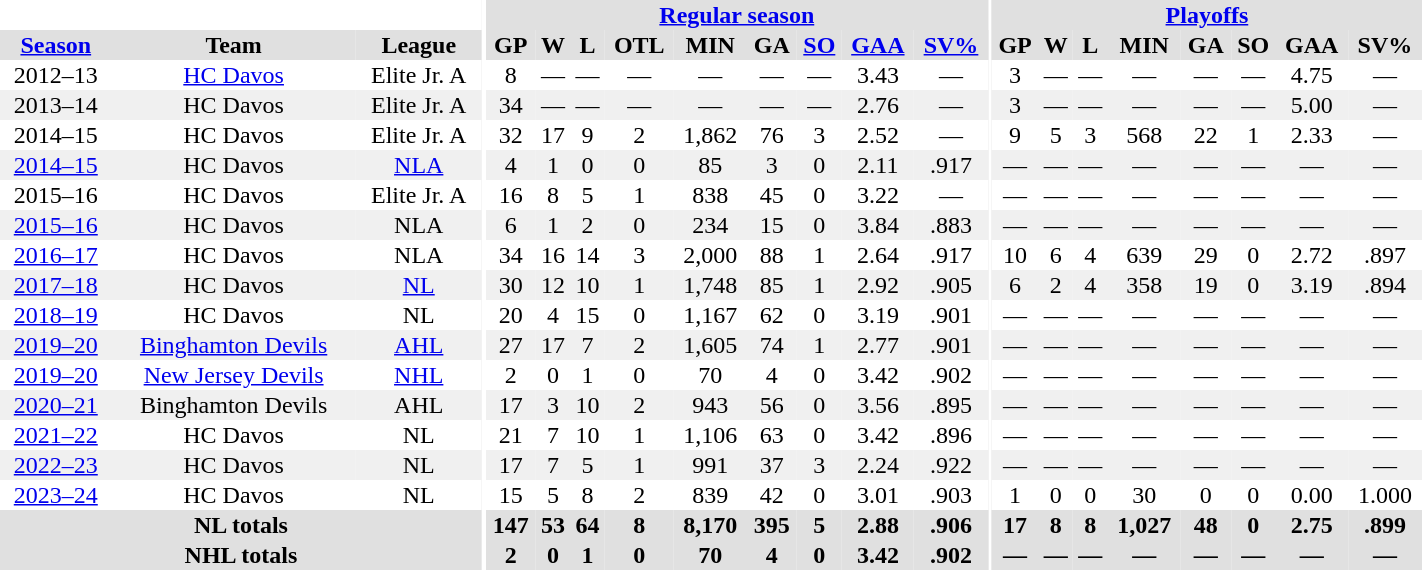<table border="0" cellpadding="1" cellspacing="0" style="width:75%; text-align:center;">
<tr bgcolor="#e0e0e0">
<th colspan="3" bgcolor="#ffffff"></th>
<th rowspan="99" bgcolor="#ffffff"></th>
<th colspan="9" bgcolor="#e0e0e0"><a href='#'>Regular season</a></th>
<th rowspan="99" bgcolor="#ffffff"></th>
<th colspan="8" bgcolor="#e0e0e0"><a href='#'>Playoffs</a></th>
</tr>
<tr bgcolor="#e0e0e0">
<th><a href='#'>Season</a></th>
<th>Team</th>
<th>League</th>
<th>GP</th>
<th>W</th>
<th>L</th>
<th>OTL</th>
<th>MIN</th>
<th>GA</th>
<th><a href='#'>SO</a></th>
<th><a href='#'>GAA</a></th>
<th><a href='#'>SV%</a></th>
<th>GP</th>
<th>W</th>
<th>L</th>
<th>MIN</th>
<th>GA</th>
<th>SO</th>
<th>GAA</th>
<th>SV%</th>
</tr>
<tr>
<td>2012–13</td>
<td><a href='#'>HC Davos</a></td>
<td>Elite Jr. A</td>
<td>8</td>
<td>—</td>
<td>—</td>
<td>—</td>
<td>—</td>
<td>—</td>
<td>—</td>
<td>3.43</td>
<td>—</td>
<td>3</td>
<td>—</td>
<td>—</td>
<td>—</td>
<td>—</td>
<td>—</td>
<td>4.75</td>
<td>—</td>
</tr>
<tr bgcolor="#f0f0f0">
<td>2013–14</td>
<td>HC Davos</td>
<td>Elite Jr. A</td>
<td>34</td>
<td>—</td>
<td>—</td>
<td>—</td>
<td>—</td>
<td>—</td>
<td>—</td>
<td>2.76</td>
<td>—</td>
<td>3</td>
<td>—</td>
<td>—</td>
<td>—</td>
<td>—</td>
<td>—</td>
<td>5.00</td>
<td>—</td>
</tr>
<tr>
<td>2014–15</td>
<td>HC Davos</td>
<td>Elite Jr. A</td>
<td>32</td>
<td>17</td>
<td>9</td>
<td>2</td>
<td>1,862</td>
<td>76</td>
<td>3</td>
<td>2.52</td>
<td>—</td>
<td>9</td>
<td>5</td>
<td>3</td>
<td>568</td>
<td>22</td>
<td>1</td>
<td>2.33</td>
<td>—</td>
</tr>
<tr bgcolor="#f0f0f0">
<td><a href='#'>2014–15</a></td>
<td>HC Davos</td>
<td><a href='#'>NLA</a></td>
<td>4</td>
<td>1</td>
<td>0</td>
<td>0</td>
<td>85</td>
<td>3</td>
<td>0</td>
<td>2.11</td>
<td>.917</td>
<td>—</td>
<td>—</td>
<td>—</td>
<td>—</td>
<td>—</td>
<td>—</td>
<td>—</td>
<td>—</td>
</tr>
<tr>
<td>2015–16</td>
<td>HC Davos</td>
<td>Elite Jr. A</td>
<td>16</td>
<td>8</td>
<td>5</td>
<td>1</td>
<td>838</td>
<td>45</td>
<td>0</td>
<td>3.22</td>
<td>—</td>
<td>—</td>
<td>—</td>
<td>—</td>
<td>—</td>
<td>—</td>
<td>—</td>
<td>—</td>
<td>—</td>
</tr>
<tr bgcolor="#f0f0f0">
<td><a href='#'>2015–16</a></td>
<td>HC Davos</td>
<td>NLA</td>
<td>6</td>
<td>1</td>
<td>2</td>
<td>0</td>
<td>234</td>
<td>15</td>
<td>0</td>
<td>3.84</td>
<td>.883</td>
<td>—</td>
<td>—</td>
<td>—</td>
<td>—</td>
<td>—</td>
<td>—</td>
<td>—</td>
<td>—</td>
</tr>
<tr>
<td><a href='#'>2016–17</a></td>
<td>HC Davos</td>
<td>NLA</td>
<td>34</td>
<td>16</td>
<td>14</td>
<td>3</td>
<td>2,000</td>
<td>88</td>
<td>1</td>
<td>2.64</td>
<td>.917</td>
<td>10</td>
<td>6</td>
<td>4</td>
<td>639</td>
<td>29</td>
<td>0</td>
<td>2.72</td>
<td>.897</td>
</tr>
<tr bgcolor="#f0f0f0">
<td><a href='#'>2017–18</a></td>
<td>HC Davos</td>
<td><a href='#'>NL</a></td>
<td>30</td>
<td>12</td>
<td>10</td>
<td>1</td>
<td>1,748</td>
<td>85</td>
<td>1</td>
<td>2.92</td>
<td>.905</td>
<td>6</td>
<td>2</td>
<td>4</td>
<td>358</td>
<td>19</td>
<td>0</td>
<td>3.19</td>
<td>.894</td>
</tr>
<tr>
<td><a href='#'>2018–19</a></td>
<td>HC Davos</td>
<td>NL</td>
<td>20</td>
<td>4</td>
<td>15</td>
<td>0</td>
<td>1,167</td>
<td>62</td>
<td>0</td>
<td>3.19</td>
<td>.901</td>
<td>—</td>
<td>—</td>
<td>—</td>
<td>—</td>
<td>—</td>
<td>—</td>
<td>—</td>
<td>—</td>
</tr>
<tr bgcolor="#f0f0f0">
<td><a href='#'>2019–20</a></td>
<td><a href='#'>Binghamton Devils</a></td>
<td><a href='#'>AHL</a></td>
<td>27</td>
<td>17</td>
<td>7</td>
<td>2</td>
<td>1,605</td>
<td>74</td>
<td>1</td>
<td>2.77</td>
<td>.901</td>
<td>—</td>
<td>—</td>
<td>—</td>
<td>—</td>
<td>—</td>
<td>—</td>
<td>—</td>
<td>—</td>
</tr>
<tr>
<td><a href='#'>2019–20</a></td>
<td><a href='#'>New Jersey Devils</a></td>
<td><a href='#'>NHL</a></td>
<td>2</td>
<td>0</td>
<td>1</td>
<td>0</td>
<td>70</td>
<td>4</td>
<td>0</td>
<td>3.42</td>
<td>.902</td>
<td>—</td>
<td>—</td>
<td>—</td>
<td>—</td>
<td>—</td>
<td>—</td>
<td>—</td>
<td>—</td>
</tr>
<tr bgcolor="#f0f0f0">
<td><a href='#'>2020–21</a></td>
<td>Binghamton Devils</td>
<td>AHL</td>
<td>17</td>
<td>3</td>
<td>10</td>
<td>2</td>
<td>943</td>
<td>56</td>
<td>0</td>
<td>3.56</td>
<td>.895</td>
<td>—</td>
<td>—</td>
<td>—</td>
<td>—</td>
<td>—</td>
<td>—</td>
<td>—</td>
<td>—</td>
</tr>
<tr>
<td><a href='#'>2021–22</a></td>
<td>HC Davos</td>
<td>NL</td>
<td>21</td>
<td>7</td>
<td>10</td>
<td>1</td>
<td>1,106</td>
<td>63</td>
<td>0</td>
<td>3.42</td>
<td>.896</td>
<td>—</td>
<td>—</td>
<td>—</td>
<td>—</td>
<td>—</td>
<td>—</td>
<td>—</td>
<td>—</td>
</tr>
<tr bgcolor="#f0f0f0">
<td><a href='#'>2022–23</a></td>
<td>HC Davos</td>
<td>NL</td>
<td>17</td>
<td>7</td>
<td>5</td>
<td>1</td>
<td>991</td>
<td>37</td>
<td>3</td>
<td>2.24</td>
<td>.922</td>
<td>—</td>
<td>—</td>
<td>—</td>
<td>—</td>
<td>—</td>
<td>—</td>
<td>—</td>
<td>—</td>
</tr>
<tr>
<td><a href='#'>2023–24</a></td>
<td>HC Davos</td>
<td>NL</td>
<td>15</td>
<td>5</td>
<td>8</td>
<td>2</td>
<td>839</td>
<td>42</td>
<td>0</td>
<td>3.01</td>
<td>.903</td>
<td>1</td>
<td>0</td>
<td>0</td>
<td>30</td>
<td>0</td>
<td>0</td>
<td>0.00</td>
<td>1.000</td>
</tr>
<tr bgcolor="#e0e0e0">
<th colspan="3">NL totals</th>
<th>147</th>
<th>53</th>
<th>64</th>
<th>8</th>
<th>8,170</th>
<th>395</th>
<th>5</th>
<th>2.88</th>
<th>.906</th>
<th>17</th>
<th>8</th>
<th>8</th>
<th>1,027</th>
<th>48</th>
<th>0</th>
<th>2.75</th>
<th>.899</th>
</tr>
<tr bgcolor="#e0e0e0">
<th colspan="3">NHL totals</th>
<th>2</th>
<th>0</th>
<th>1</th>
<th>0</th>
<th>70</th>
<th>4</th>
<th>0</th>
<th>3.42</th>
<th>.902</th>
<th>—</th>
<th>—</th>
<th>—</th>
<th>—</th>
<th>—</th>
<th>—</th>
<th>—</th>
<th>—</th>
</tr>
</table>
